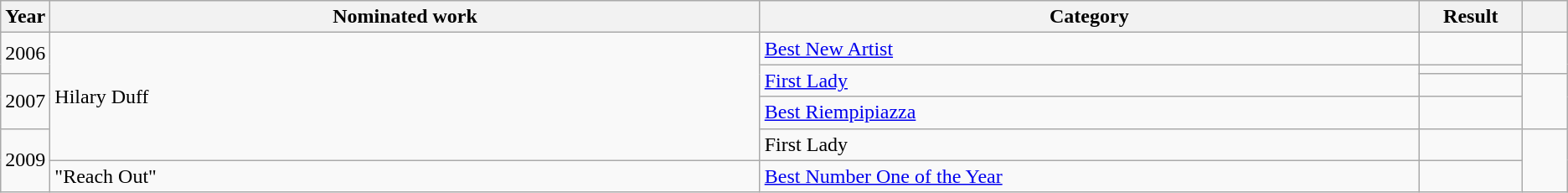<table class="wikitable sortable">
<tr>
<th scope="col" style="width:1em;">Year</th>
<th scope="col" style="width:39em;">Nominated work</th>
<th scope="col" style="width:36em;">Category</th>
<th scope="col" style="width:5em;">Result</th>
<th scope="col" style="width:2em;" class="unsortable"></th>
</tr>
<tr>
<td rowspan=2>2006</td>
<td rowspan=5>Hilary Duff</td>
<td><a href='#'>Best New Artist</a></td>
<td></td>
<td style="text-align:center;" rowspan=2></td>
</tr>
<tr>
<td rowspan=2><a href='#'>First Lady</a></td>
<td></td>
</tr>
<tr>
<td rowspan=2>2007</td>
<td></td>
<td style="text-align:center;" rowspan=2></td>
</tr>
<tr>
<td><a href='#'>Best Riempipiazza</a></td>
<td></td>
</tr>
<tr>
<td rowspan=2>2009</td>
<td TRL Awards>First Lady</td>
<td></td>
<td style="text-align:center;" rowspan=2></td>
</tr>
<tr>
<td>"Reach Out"</td>
<td><a href='#'>Best Number One of the Year</a></td>
<td></td>
</tr>
</table>
